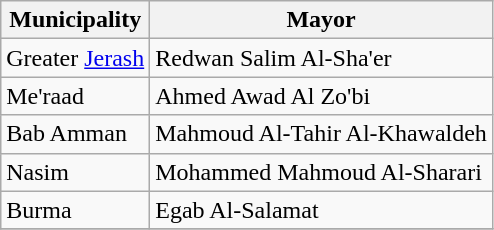<table class="wikitable">
<tr>
<th>Municipality</th>
<th>Mayor</th>
</tr>
<tr>
<td>Greater <a href='#'>Jerash</a></td>
<td>Redwan Salim Al-Sha'er</td>
</tr>
<tr>
<td>Me'raad</td>
<td>Ahmed Awad Al Zo'bi</td>
</tr>
<tr>
<td>Bab Amman</td>
<td>Mahmoud Al-Tahir Al-Khawaldeh</td>
</tr>
<tr>
<td>Nasim</td>
<td>Mohammed Mahmoud Al-Sharari</td>
</tr>
<tr>
<td>Burma</td>
<td>Egab Al-Salamat</td>
</tr>
<tr>
</tr>
</table>
